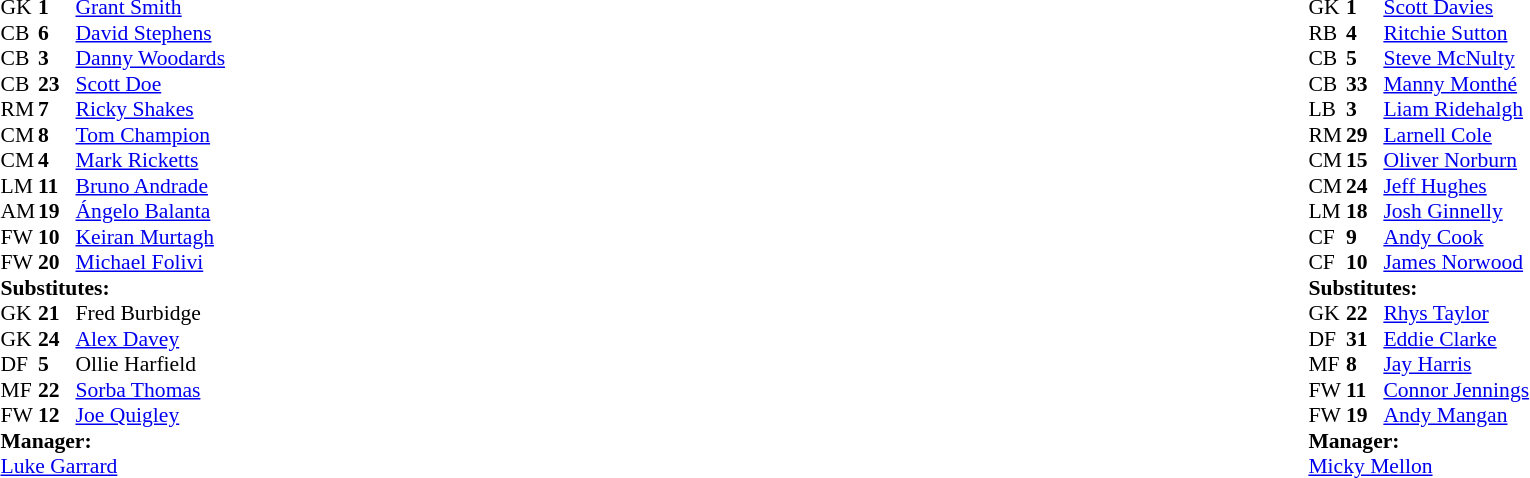<table style="width:100%;">
<tr>
<td style="vertical-align:top; width:50%;"><br><table style="font-size: 90%" cellspacing="0" cellpadding="0">
<tr>
<td colspan="4"></td>
</tr>
<tr>
<th width=25></th>
<th width=25></th>
</tr>
<tr>
<td>GK</td>
<td><strong>1</strong></td>
<td><a href='#'>Grant Smith</a></td>
</tr>
<tr>
<td>CB</td>
<td><strong>6</strong></td>
<td><a href='#'>David Stephens</a></td>
</tr>
<tr>
<td>CB</td>
<td><strong>3</strong></td>
<td><a href='#'>Danny Woodards</a></td>
<td></td>
</tr>
<tr>
<td>CB</td>
<td><strong>23</strong></td>
<td><a href='#'>Scott Doe</a></td>
</tr>
<tr>
<td>RM</td>
<td><strong>7</strong></td>
<td><a href='#'>Ricky Shakes</a></td>
</tr>
<tr>
<td>CM</td>
<td><strong>8</strong></td>
<td><a href='#'>Tom Champion</a></td>
</tr>
<tr>
<td>CM</td>
<td><strong>4</strong></td>
<td><a href='#'>Mark Ricketts</a></td>
</tr>
<tr>
<td>LM</td>
<td><strong>11</strong></td>
<td><a href='#'>Bruno Andrade</a></td>
</tr>
<tr>
<td>AM</td>
<td><strong>19</strong></td>
<td><a href='#'>Ángelo Balanta</a></td>
<td></td>
</tr>
<tr>
<td>FW</td>
<td><strong>10</strong></td>
<td><a href='#'>Keiran Murtagh</a></td>
</tr>
<tr>
<td>FW</td>
<td><strong>20</strong></td>
<td><a href='#'>Michael Folivi</a></td>
<td></td>
<td></td>
</tr>
<tr>
<td colspan=3><strong>Substitutes:</strong></td>
</tr>
<tr>
<td>GK</td>
<td><strong>21</strong></td>
<td>Fred Burbidge</td>
</tr>
<tr>
<td>GK</td>
<td><strong>24</strong></td>
<td><a href='#'>Alex Davey</a></td>
</tr>
<tr>
<td>DF</td>
<td><strong>5</strong></td>
<td>Ollie Harfield</td>
</tr>
<tr>
<td>MF</td>
<td><strong>22</strong></td>
<td><a href='#'>Sorba Thomas</a></td>
<td></td>
</tr>
<tr>
<td>FW</td>
<td><strong>12</strong></td>
<td><a href='#'>Joe Quigley</a></td>
<td></td>
</tr>
<tr>
<td colspan=3><strong>Manager:</strong></td>
</tr>
<tr>
<td colspan=4><a href='#'>Luke Garrard</a></td>
</tr>
</table>
</td>
<td valign="top"></td>
<td style="vertical-align:top; width:50%;"><br><table cellspacing="0" cellpadding="0" style="font-size:90%; margin:auto;">
<tr>
<td colspan="4"></td>
</tr>
<tr>
<th width=25></th>
<th width=25></th>
</tr>
<tr>
<td>GK</td>
<td><strong>1</strong></td>
<td><a href='#'>Scott Davies</a></td>
</tr>
<tr>
<td>RB</td>
<td><strong>4</strong></td>
<td><a href='#'>Ritchie Sutton</a></td>
<td></td>
</tr>
<tr>
<td>CB</td>
<td><strong>5</strong></td>
<td><a href='#'>Steve McNulty</a></td>
</tr>
<tr>
<td>CB</td>
<td><strong>33</strong></td>
<td><a href='#'>Manny Monthé</a></td>
</tr>
<tr>
<td>LB</td>
<td><strong>3</strong></td>
<td><a href='#'>Liam Ridehalgh</a></td>
<td></td>
</tr>
<tr>
<td>RM</td>
<td><strong>29</strong></td>
<td><a href='#'>Larnell Cole</a></td>
<td></td>
</tr>
<tr>
<td>CM</td>
<td><strong>15</strong></td>
<td><a href='#'>Oliver Norburn</a></td>
</tr>
<tr>
<td>CM</td>
<td><strong>24</strong></td>
<td><a href='#'>Jeff Hughes</a></td>
</tr>
<tr>
<td>LM</td>
<td><strong>18</strong></td>
<td><a href='#'>Josh Ginnelly</a></td>
<td></td>
</tr>
<tr>
<td>CF</td>
<td><strong>9</strong></td>
<td><a href='#'>Andy Cook</a></td>
</tr>
<tr>
<td>CF</td>
<td><strong>10</strong></td>
<td><a href='#'>James Norwood</a></td>
</tr>
<tr>
<td colspan=3><strong>Substitutes:</strong></td>
</tr>
<tr>
<td>GK</td>
<td><strong>22</strong></td>
<td><a href='#'>Rhys Taylor</a></td>
</tr>
<tr>
<td>DF</td>
<td><strong>31</strong></td>
<td><a href='#'>Eddie Clarke</a></td>
<td></td>
</tr>
<tr>
<td>MF</td>
<td><strong>8</strong></td>
<td><a href='#'>Jay Harris</a></td>
<td></td>
</tr>
<tr>
<td>FW</td>
<td><strong>11</strong></td>
<td><a href='#'>Connor Jennings</a></td>
<td></td>
<td></td>
</tr>
<tr>
<td>FW</td>
<td><strong>19</strong></td>
<td><a href='#'>Andy Mangan</a></td>
</tr>
<tr>
<td colspan=3><strong>Manager:</strong></td>
</tr>
<tr>
<td colspan=4><a href='#'>Micky Mellon</a></td>
</tr>
</table>
</td>
</tr>
</table>
